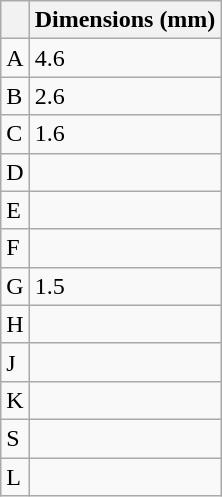<table class="wikitable">
<tr>
<th></th>
<th>Dimensions (mm)</th>
</tr>
<tr>
<td>A</td>
<td>4.6</td>
</tr>
<tr>
<td>B</td>
<td>2.6</td>
</tr>
<tr>
<td>C</td>
<td>1.6</td>
</tr>
<tr>
<td>D</td>
<td></td>
</tr>
<tr>
<td>E</td>
<td></td>
</tr>
<tr>
<td>F</td>
<td></td>
</tr>
<tr>
<td>G</td>
<td>1.5</td>
</tr>
<tr>
<td>H</td>
<td></td>
</tr>
<tr>
<td>J</td>
<td></td>
</tr>
<tr>
<td>K</td>
<td></td>
</tr>
<tr>
<td>S</td>
<td></td>
</tr>
<tr>
<td>L</td>
<td></td>
</tr>
</table>
